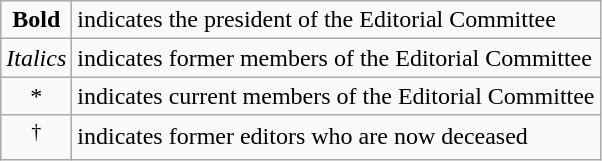<table class="wikitable">
<tr>
<td scope="row" style="text-align:center"><strong>Bold</strong></td>
<td>indicates the president of the Editorial Committee</td>
</tr>
<tr>
<td scope="row" style="text-align:center"><em>Italics</em></td>
<td>indicates former members of the Editorial Committee</td>
</tr>
<tr>
<td scope="row" style="text-align:center">*</td>
<td>indicates current members of the Editorial Committee</td>
</tr>
<tr>
<td scope="row" style="text-align:center"><sup>†</sup></td>
<td>indicates former editors who are now deceased</td>
</tr>
</table>
